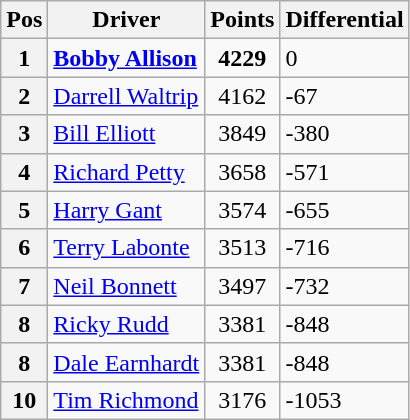<table class="wikitable">
<tr>
<th>Pos</th>
<th>Driver</th>
<th>Points</th>
<th>Differential</th>
</tr>
<tr>
<th>1 </th>
<td><strong><a href='#'>Bobby Allison</a></strong></td>
<td style="text-align:center;"><strong>4229</strong></td>
<td>0</td>
</tr>
<tr>
<th>2 </th>
<td><a href='#'>Darrell Waltrip</a></td>
<td style="text-align:center;">4162</td>
<td>-67</td>
</tr>
<tr>
<th>3 </th>
<td><a href='#'>Bill Elliott</a></td>
<td style="text-align:center;">3849</td>
<td>-380</td>
</tr>
<tr>
<th>4 </th>
<td><a href='#'>Richard Petty</a></td>
<td style="text-align:center;">3658</td>
<td>-571</td>
</tr>
<tr>
<th>5 </th>
<td><a href='#'>Harry Gant</a></td>
<td style="text-align:center;">3574</td>
<td>-655</td>
</tr>
<tr>
<th>6 </th>
<td><a href='#'>Terry Labonte</a></td>
<td style="text-align:center;">3513</td>
<td>-716</td>
</tr>
<tr>
<th>7 </th>
<td><a href='#'>Neil Bonnett</a></td>
<td style="text-align:center;">3497</td>
<td>-732</td>
</tr>
<tr>
<th>8 </th>
<td><a href='#'>Ricky Rudd</a></td>
<td style="text-align:center;">3381</td>
<td>-848</td>
</tr>
<tr>
<th>8 </th>
<td><a href='#'>Dale Earnhardt</a></td>
<td style="text-align:center;">3381</td>
<td>-848</td>
</tr>
<tr>
<th>10 </th>
<td><a href='#'>Tim Richmond</a></td>
<td style="text-align:center;">3176</td>
<td>-1053</td>
</tr>
</table>
